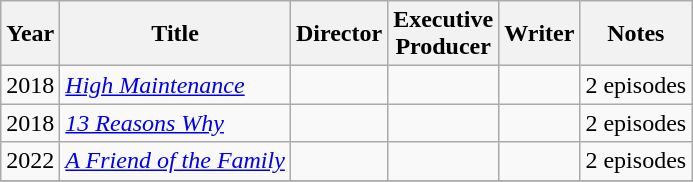<table class="wikitable">
<tr>
<th>Year</th>
<th>Title</th>
<th>Director</th>
<th>Executive<br>Producer</th>
<th>Writer</th>
<th>Notes</th>
</tr>
<tr>
<td>2018</td>
<td><em><a href='#'>High Maintenance</a></em></td>
<td></td>
<td></td>
<td></td>
<td>2 episodes</td>
</tr>
<tr>
<td>2018</td>
<td><em><a href='#'>13 Reasons Why</a></em></td>
<td></td>
<td></td>
<td></td>
<td>2 episodes</td>
</tr>
<tr>
<td>2022</td>
<td><em><a href='#'>A Friend of the Family</a></em></td>
<td></td>
<td></td>
<td></td>
<td>2 episodes</td>
</tr>
<tr>
</tr>
</table>
